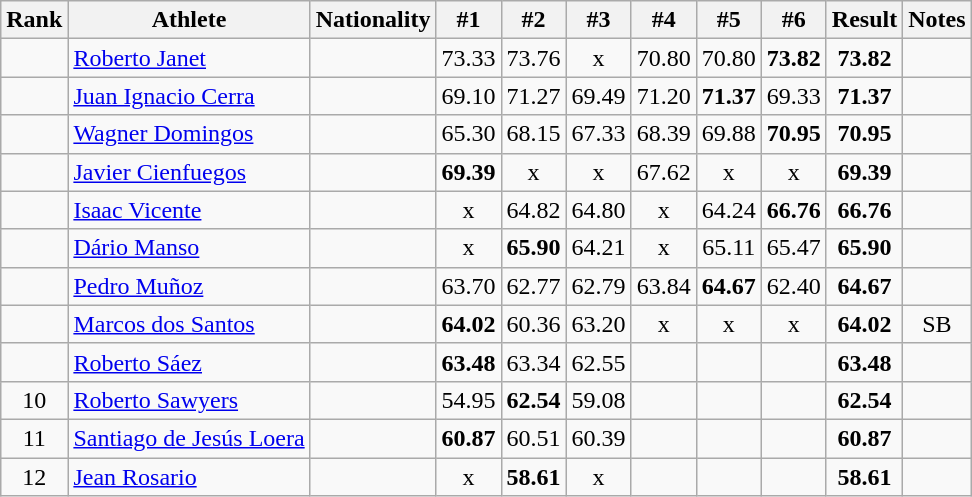<table class="wikitable sortable" style="text-align:center">
<tr>
<th>Rank</th>
<th>Athlete</th>
<th>Nationality</th>
<th>#1</th>
<th>#2</th>
<th>#3</th>
<th>#4</th>
<th>#5</th>
<th>#6</th>
<th>Result</th>
<th>Notes</th>
</tr>
<tr>
<td></td>
<td align="left"><a href='#'>Roberto Janet</a></td>
<td align=left></td>
<td>73.33</td>
<td>73.76</td>
<td>x</td>
<td>70.80</td>
<td>70.80</td>
<td><strong>73.82</strong></td>
<td><strong>73.82</strong></td>
<td></td>
</tr>
<tr>
<td></td>
<td align="left"><a href='#'>Juan Ignacio Cerra</a></td>
<td align=left></td>
<td>69.10</td>
<td>71.27</td>
<td>69.49</td>
<td>71.20</td>
<td><strong>71.37</strong></td>
<td>69.33</td>
<td><strong>71.37</strong></td>
<td></td>
</tr>
<tr>
<td></td>
<td align="left"><a href='#'>Wagner Domingos</a></td>
<td align=left></td>
<td>65.30</td>
<td>68.15</td>
<td>67.33</td>
<td>68.39</td>
<td>69.88</td>
<td><strong>70.95</strong></td>
<td><strong>70.95</strong></td>
<td></td>
</tr>
<tr>
<td></td>
<td align="left"><a href='#'>Javier Cienfuegos</a></td>
<td align=left></td>
<td><strong>69.39</strong></td>
<td>x</td>
<td>x</td>
<td>67.62</td>
<td>x</td>
<td>x</td>
<td><strong>69.39</strong></td>
<td></td>
</tr>
<tr>
<td></td>
<td align="left"><a href='#'>Isaac Vicente</a></td>
<td align=left></td>
<td>x</td>
<td>64.82</td>
<td>64.80</td>
<td>x</td>
<td>64.24</td>
<td><strong>66.76</strong></td>
<td><strong>66.76</strong></td>
<td></td>
</tr>
<tr>
<td></td>
<td align="left"><a href='#'>Dário Manso</a></td>
<td align=left></td>
<td>x</td>
<td><strong>65.90</strong></td>
<td>64.21</td>
<td>x</td>
<td>65.11</td>
<td>65.47</td>
<td><strong>65.90</strong></td>
<td></td>
</tr>
<tr>
<td></td>
<td align="left"><a href='#'>Pedro Muñoz</a></td>
<td align=left></td>
<td>63.70</td>
<td>62.77</td>
<td>62.79</td>
<td>63.84</td>
<td><strong>64.67</strong></td>
<td>62.40</td>
<td><strong>64.67</strong></td>
<td></td>
</tr>
<tr>
<td></td>
<td align="left"><a href='#'>Marcos dos Santos</a></td>
<td align=left></td>
<td><strong>64.02</strong></td>
<td>60.36</td>
<td>63.20</td>
<td>x</td>
<td>x</td>
<td>x</td>
<td><strong>64.02</strong></td>
<td>SB</td>
</tr>
<tr>
<td></td>
<td align="left"><a href='#'>Roberto Sáez</a></td>
<td align=left></td>
<td><strong>63.48</strong></td>
<td>63.34</td>
<td>62.55</td>
<td></td>
<td></td>
<td></td>
<td><strong>63.48</strong></td>
<td></td>
</tr>
<tr>
<td>10</td>
<td align="left"><a href='#'>Roberto Sawyers</a></td>
<td align=left></td>
<td>54.95</td>
<td><strong>62.54</strong></td>
<td>59.08</td>
<td></td>
<td></td>
<td></td>
<td><strong>62.54</strong></td>
<td></td>
</tr>
<tr>
<td>11</td>
<td align="left"><a href='#'>Santiago de Jesús Loera</a></td>
<td align=left></td>
<td><strong>60.87</strong></td>
<td>60.51</td>
<td>60.39</td>
<td></td>
<td></td>
<td></td>
<td><strong>60.87</strong></td>
<td></td>
</tr>
<tr>
<td>12</td>
<td align="left"><a href='#'>Jean Rosario</a></td>
<td align=left></td>
<td>x</td>
<td><strong>58.61</strong></td>
<td>x</td>
<td></td>
<td></td>
<td></td>
<td><strong>58.61</strong></td>
<td></td>
</tr>
</table>
